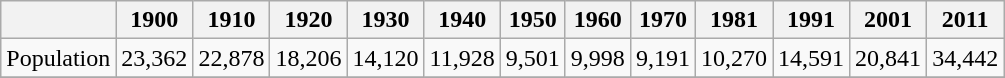<table class="wikitable">
<tr>
<th></th>
<th>1900</th>
<th>1910</th>
<th>1920</th>
<th>1930</th>
<th>1940</th>
<th>1950</th>
<th>1960</th>
<th>1970</th>
<th>1981</th>
<th>1991</th>
<th>2001</th>
<th>2011</th>
</tr>
<tr>
<td>Population</td>
<td>23,362</td>
<td>22,878</td>
<td>18,206</td>
<td>14,120</td>
<td>11,928</td>
<td>9,501</td>
<td>9,998</td>
<td>9,191</td>
<td>10,270</td>
<td>14,591</td>
<td>20,841</td>
<td>34,442</td>
</tr>
<tr>
</tr>
</table>
